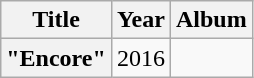<table class="wikitable plainrowheaders" style="text-align:center">
<tr>
<th scope="col">Title</th>
<th scope="col">Year</th>
<th scope="col">Album</th>
</tr>
<tr>
<th scope="row">"Encore"<br></th>
<td>2016</td>
<td></td>
</tr>
</table>
